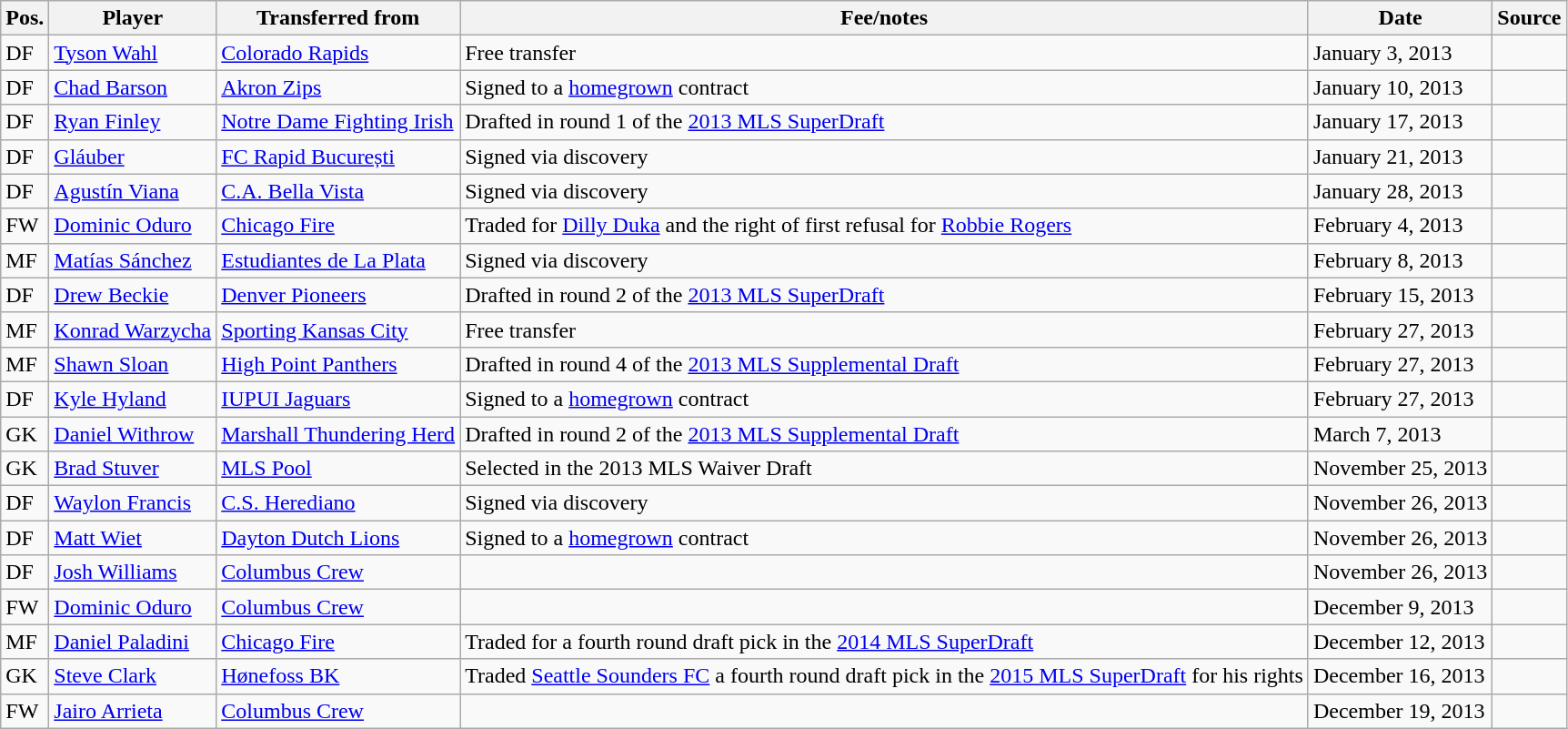<table class="wikitable sortable" style="text-align: left">
<tr>
<th><strong>Pos.</strong></th>
<th><strong>Player</strong></th>
<th><strong>Transferred from</strong></th>
<th><strong>Fee/notes</strong></th>
<th><strong>Date</strong></th>
<th><strong>Source</strong></th>
</tr>
<tr>
<td>DF</td>
<td> <a href='#'>Tyson Wahl</a></td>
<td> <a href='#'>Colorado Rapids</a></td>
<td>Free transfer</td>
<td>January 3, 2013</td>
<td align=center></td>
</tr>
<tr>
<td>DF</td>
<td> <a href='#'>Chad Barson</a></td>
<td> <a href='#'>Akron Zips</a></td>
<td>Signed to a <a href='#'>homegrown</a> contract</td>
<td>January 10, 2013</td>
<td align=center></td>
</tr>
<tr>
<td>DF</td>
<td> <a href='#'>Ryan Finley</a></td>
<td> <a href='#'>Notre Dame Fighting Irish</a></td>
<td>Drafted in round 1 of the <a href='#'>2013 MLS SuperDraft</a></td>
<td>January 17, 2013</td>
<td align=center></td>
</tr>
<tr>
<td>DF</td>
<td> <a href='#'>Gláuber</a></td>
<td> <a href='#'>FC Rapid București</a></td>
<td>Signed via discovery</td>
<td>January 21, 2013</td>
<td align=center></td>
</tr>
<tr>
<td>DF</td>
<td> <a href='#'>Agustín Viana</a></td>
<td> <a href='#'>C.A. Bella Vista</a></td>
<td>Signed via discovery</td>
<td>January 28, 2013</td>
<td align=center></td>
</tr>
<tr>
<td>FW</td>
<td> <a href='#'>Dominic Oduro</a></td>
<td> <a href='#'>Chicago Fire</a></td>
<td>Traded for <a href='#'>Dilly Duka</a> and the right of first refusal for <a href='#'>Robbie Rogers</a></td>
<td>February 4, 2013</td>
<td align=center></td>
</tr>
<tr>
<td>MF</td>
<td> <a href='#'>Matías Sánchez</a></td>
<td> <a href='#'>Estudiantes de La Plata</a></td>
<td>Signed via discovery</td>
<td>February 8, 2013</td>
<td align=center></td>
</tr>
<tr>
<td>DF</td>
<td> <a href='#'>Drew Beckie</a></td>
<td> <a href='#'>Denver Pioneers</a></td>
<td>Drafted in round 2 of the <a href='#'>2013 MLS SuperDraft</a></td>
<td>February 15, 2013</td>
<td align=center></td>
</tr>
<tr>
<td>MF</td>
<td> <a href='#'>Konrad Warzycha</a></td>
<td> <a href='#'>Sporting Kansas City</a></td>
<td>Free transfer</td>
<td>February 27, 2013</td>
<td align=center></td>
</tr>
<tr>
<td>MF</td>
<td> <a href='#'>Shawn Sloan</a></td>
<td> <a href='#'>High Point Panthers</a></td>
<td>Drafted in round 4 of the <a href='#'>2013 MLS Supplemental Draft</a></td>
<td>February 27, 2013</td>
<td align=center></td>
</tr>
<tr>
<td>DF</td>
<td> <a href='#'>Kyle Hyland</a></td>
<td> <a href='#'>IUPUI Jaguars</a></td>
<td>Signed to a <a href='#'>homegrown</a> contract</td>
<td>February 27, 2013</td>
<td align=center></td>
</tr>
<tr>
<td>GK</td>
<td> <a href='#'>Daniel Withrow</a></td>
<td> <a href='#'>Marshall Thundering Herd</a></td>
<td>Drafted in round 2 of the <a href='#'>2013 MLS Supplemental Draft</a></td>
<td>March 7, 2013</td>
<td align=center></td>
</tr>
<tr>
<td>GK</td>
<td> <a href='#'>Brad Stuver</a></td>
<td> <a href='#'>MLS Pool</a></td>
<td>Selected in the 2013 MLS Waiver Draft</td>
<td>November 25, 2013</td>
<td align=center></td>
</tr>
<tr>
<td>DF</td>
<td> <a href='#'>Waylon Francis</a></td>
<td> <a href='#'>C.S. Herediano</a></td>
<td>Signed via discovery</td>
<td>November 26, 2013</td>
<td align=center></td>
</tr>
<tr>
<td>DF</td>
<td> <a href='#'>Matt Wiet</a></td>
<td> <a href='#'>Dayton Dutch Lions</a></td>
<td>Signed to a <a href='#'>homegrown</a> contract</td>
<td>November 26, 2013</td>
<td align=center></td>
</tr>
<tr>
<td>DF</td>
<td> <a href='#'>Josh Williams</a></td>
<td> <a href='#'>Columbus Crew</a></td>
<td></td>
<td>November 26, 2013</td>
<td align=center></td>
</tr>
<tr>
<td>FW</td>
<td> <a href='#'>Dominic Oduro</a></td>
<td> <a href='#'>Columbus Crew</a></td>
<td></td>
<td>December 9, 2013</td>
<td align=center></td>
</tr>
<tr>
<td>MF</td>
<td> <a href='#'>Daniel Paladini</a></td>
<td> <a href='#'>Chicago Fire</a></td>
<td>Traded for a fourth round draft pick in the <a href='#'>2014 MLS SuperDraft</a></td>
<td>December 12, 2013</td>
<td align=center></td>
</tr>
<tr>
<td>GK</td>
<td> <a href='#'>Steve Clark</a></td>
<td> <a href='#'>Hønefoss BK</a></td>
<td>Traded <a href='#'>Seattle Sounders FC</a> a fourth round draft pick in the <a href='#'>2015 MLS SuperDraft</a> for his rights</td>
<td>December 16, 2013</td>
<td align=center></td>
</tr>
<tr>
<td>FW</td>
<td> <a href='#'>Jairo Arrieta</a></td>
<td> <a href='#'>Columbus Crew</a></td>
<td></td>
<td>December 19, 2013</td>
<td align=center></td>
</tr>
</table>
